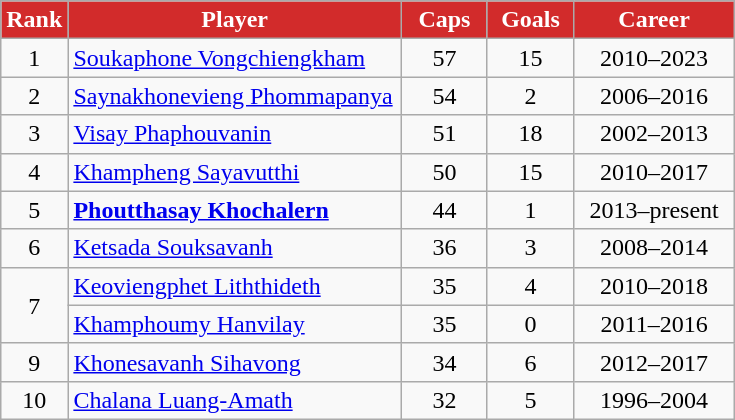<table class="wikitable" style="text-align:center">
<tr>
<th style="background:#D22B2B;color:#FFFFFF;width:30px">Rank</th>
<th style="background:#D22B2B;color:#FFFFFF;width:215px">Player</th>
<th style="background:#D22B2B;color:#FFFFFF;width:50px">Caps</th>
<th style="background:#D22B2B;color:#FFFFFF;width:50px">Goals</th>
<th style="background:#D22B2B;color:#FFFFFF;width:100px">Career</th>
</tr>
<tr>
<td>1</td>
<td align="left"><a href='#'>Soukaphone Vongchiengkham</a></td>
<td>57</td>
<td>15</td>
<td>2010–2023</td>
</tr>
<tr>
<td>2</td>
<td align="left"><a href='#'>Saynakhonevieng Phommapanya</a></td>
<td>54</td>
<td>2</td>
<td>2006–2016</td>
</tr>
<tr>
<td>3</td>
<td align="left"><a href='#'>Visay Phaphouvanin</a></td>
<td>51</td>
<td>18</td>
<td>2002–2013</td>
</tr>
<tr>
<td>4</td>
<td align="left"><a href='#'>Khampheng Sayavutthi</a></td>
<td>50</td>
<td>15</td>
<td>2010–2017</td>
</tr>
<tr>
<td>5</td>
<td align="left"><strong><a href='#'>Phoutthasay Khochalern</a></strong></td>
<td>44</td>
<td>1</td>
<td>2013–present</td>
</tr>
<tr>
<td>6</td>
<td align="left"><a href='#'>Ketsada Souksavanh</a></td>
<td>36</td>
<td>3</td>
<td>2008–2014</td>
</tr>
<tr>
<td rowspan=2>7</td>
<td align="left"><a href='#'>Keoviengphet Liththideth</a></td>
<td>35</td>
<td>4</td>
<td>2010–2018</td>
</tr>
<tr>
<td align="left"><a href='#'>Khamphoumy Hanvilay</a></td>
<td>35</td>
<td>0</td>
<td>2011–2016</td>
</tr>
<tr>
<td>9</td>
<td align="left"><a href='#'>Khonesavanh Sihavong</a></td>
<td>34</td>
<td>6</td>
<td>2012–2017</td>
</tr>
<tr>
<td>10</td>
<td align="left"><a href='#'>Chalana Luang-Amath</a></td>
<td>32</td>
<td>5</td>
<td>1996–2004</td>
</tr>
</table>
